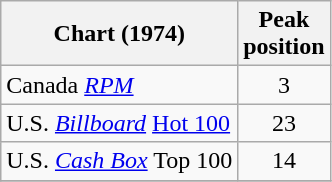<table class="wikitable sortable">
<tr>
<th align="left">Chart (1974)</th>
<th align="left">Peak<br>position</th>
</tr>
<tr>
<td align="left">Canada <a href='#'><em>RPM</em></a></td>
<td style="text-align:center;">3</td>
</tr>
<tr>
<td align="left">U.S. <em><a href='#'>Billboard</a></em> <a href='#'>Hot 100</a></td>
<td style="text-align:center;">23</td>
</tr>
<tr>
<td align="left">U.S. <em><a href='#'>Cash Box</a></em> Top 100 </td>
<td style="text-align:center;">14</td>
</tr>
<tr>
</tr>
</table>
